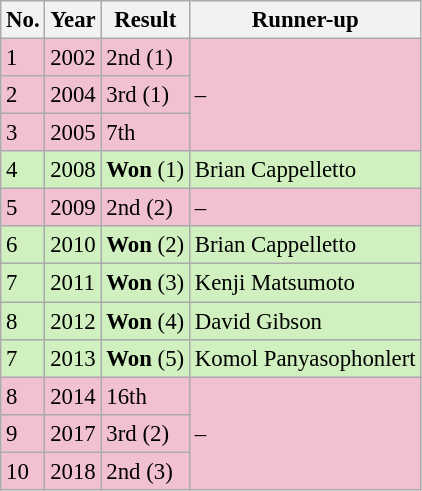<table class="wikitable" style="font-size:95%;">
<tr>
<th>No.</th>
<th>Year</th>
<th>Result</th>
<th>Runner-up</th>
</tr>
<tr style="background:#F2C1D1;">
<td>1</td>
<td>2002</td>
<td>2nd (1)</td>
<td rowspan="3">–</td>
</tr>
<tr style="background:#F2C1D1;">
<td>2</td>
<td>2004</td>
<td>3rd (1)</td>
</tr>
<tr style="background:#F2C1D1;">
<td>3</td>
<td>2005</td>
<td>7th</td>
</tr>
<tr style="background:#d0f0c0;">
<td>4</td>
<td>2008</td>
<td><strong>Won</strong> (1)</td>
<td> Brian Cappelletto</td>
</tr>
<tr style="background:#F2C1D1;">
<td>5</td>
<td>2009</td>
<td>2nd (2)</td>
<td>–</td>
</tr>
<tr style="background:#d0f0c0;">
<td>6</td>
<td>2010</td>
<td><strong>Won</strong> (2)</td>
<td> Brian Cappelletto</td>
</tr>
<tr style="background:#d0f0c0;">
<td>7</td>
<td>2011</td>
<td><strong>Won</strong> (3)</td>
<td> Kenji Matsumoto</td>
</tr>
<tr style="background:#d0f0c0;">
<td>8</td>
<td>2012</td>
<td><strong>Won</strong> (4)</td>
<td> David Gibson</td>
</tr>
<tr style="background:#d0f0c0;">
<td>7</td>
<td>2013</td>
<td><strong>Won</strong> (5)</td>
<td> Komol Panyasophonlert</td>
</tr>
<tr style="background:#F2C1D1;">
<td>8</td>
<td>2014</td>
<td>16th</td>
<td rowspan="3">–</td>
</tr>
<tr style="background:#F2C1D1;">
<td>9</td>
<td>2017</td>
<td>3rd (2)</td>
</tr>
<tr style="background:#F2C1D1;">
<td>10</td>
<td>2018</td>
<td>2nd (3)</td>
</tr>
</table>
